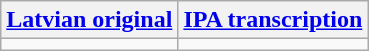<table class="wikitable">
<tr>
<th><a href='#'>Latvian original</a></th>
<th><a href='#'>IPA transcription</a></th>
</tr>
<tr style="vertical-align:top;text-align:center;white-space:nowrap;">
<td></td>
<td></td>
</tr>
</table>
